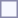<table style="border:1px solid #8888aa; background:#f7f8ff; padding:5px; font-size:95%; margin:0 12px 12px 0;">
</table>
